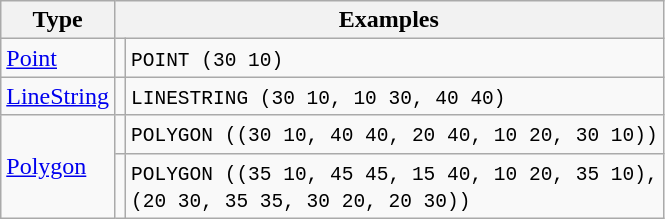<table class="wikitable">
<tr>
<th>Type</th>
<th colspan="2">Examples</th>
</tr>
<tr>
<td><a href='#'>Point</a></td>
<td></td>
<td><code>POINT (30 10)</code></td>
</tr>
<tr>
<td><a href='#'>LineString</a></td>
<td></td>
<td><code>LINESTRING (30 10, 10 30, 40 40)</code></td>
</tr>
<tr>
<td rowspan="2"><a href='#'>Polygon</a></td>
<td></td>
<td><code>POLYGON ((30 10, 40 40, 20 40, 10 20, 30 10))</code></td>
</tr>
<tr>
<td></td>
<td><code>POLYGON ((35 10, 45 45, 15 40, 10 20, 35 10),<br>  (20 30, 35 35, 30 20, 20 30))</code></td>
</tr>
</table>
